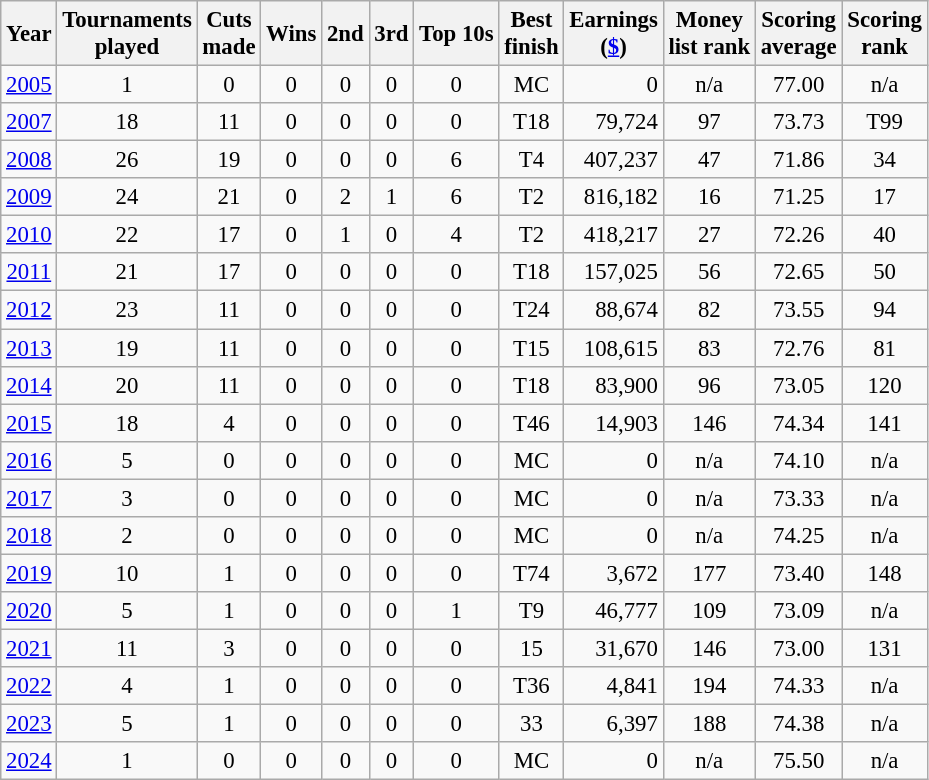<table class="wikitable" style="text-align:center; font-size: 95%;">
<tr>
<th>Year</th>
<th>Tournaments <br>played</th>
<th>Cuts <br>made</th>
<th>Wins</th>
<th>2nd</th>
<th>3rd</th>
<th>Top 10s</th>
<th>Best <br>finish</th>
<th>Earnings<br>(<a href='#'>$</a>)</th>
<th>Money <br>list rank</th>
<th>Scoring <br>average</th>
<th>Scoring <br>rank</th>
</tr>
<tr>
<td><a href='#'>2005</a></td>
<td>1</td>
<td>0</td>
<td>0</td>
<td>0</td>
<td>0</td>
<td>0</td>
<td>MC</td>
<td align="right">0</td>
<td>n/a</td>
<td>77.00</td>
<td>n/a</td>
</tr>
<tr>
<td><a href='#'>2007</a></td>
<td>18</td>
<td>11</td>
<td>0</td>
<td>0</td>
<td>0</td>
<td>0</td>
<td>T18</td>
<td align="right">79,724</td>
<td>97</td>
<td>73.73</td>
<td>T99</td>
</tr>
<tr>
<td><a href='#'>2008</a></td>
<td>26</td>
<td>19</td>
<td>0</td>
<td>0</td>
<td>0</td>
<td>6</td>
<td>T4</td>
<td align="right">407,237</td>
<td>47</td>
<td>71.86</td>
<td>34</td>
</tr>
<tr>
<td><a href='#'>2009</a></td>
<td>24</td>
<td>21</td>
<td>0</td>
<td>2</td>
<td>1</td>
<td>6</td>
<td>T2</td>
<td align="right">816,182</td>
<td>16</td>
<td>71.25</td>
<td>17</td>
</tr>
<tr>
<td><a href='#'>2010</a></td>
<td>22</td>
<td>17</td>
<td>0</td>
<td>1</td>
<td>0</td>
<td>4</td>
<td>T2</td>
<td align="right">418,217</td>
<td>27</td>
<td>72.26</td>
<td>40</td>
</tr>
<tr>
<td><a href='#'>2011</a></td>
<td>21</td>
<td>17</td>
<td>0</td>
<td>0</td>
<td>0</td>
<td>0</td>
<td>T18</td>
<td align="right">157,025</td>
<td>56</td>
<td>72.65</td>
<td>50</td>
</tr>
<tr>
<td><a href='#'>2012</a></td>
<td>23</td>
<td>11</td>
<td>0</td>
<td>0</td>
<td>0</td>
<td>0</td>
<td>T24</td>
<td align="right">88,674</td>
<td>82</td>
<td>73.55</td>
<td>94</td>
</tr>
<tr>
<td><a href='#'>2013</a></td>
<td>19</td>
<td>11</td>
<td>0</td>
<td>0</td>
<td>0</td>
<td>0</td>
<td>T15</td>
<td align="right">108,615</td>
<td>83</td>
<td>72.76</td>
<td>81</td>
</tr>
<tr>
<td><a href='#'>2014</a></td>
<td>20</td>
<td>11</td>
<td>0</td>
<td>0</td>
<td>0</td>
<td>0</td>
<td>T18</td>
<td align="right">83,900</td>
<td>96</td>
<td>73.05</td>
<td>120</td>
</tr>
<tr>
<td><a href='#'>2015</a></td>
<td>18</td>
<td>4</td>
<td>0</td>
<td>0</td>
<td>0</td>
<td>0</td>
<td>T46</td>
<td align="right">14,903</td>
<td>146</td>
<td>74.34</td>
<td>141</td>
</tr>
<tr>
<td><a href='#'>2016</a></td>
<td>5</td>
<td>0</td>
<td>0</td>
<td>0</td>
<td>0</td>
<td>0</td>
<td>MC</td>
<td align=right>0</td>
<td>n/a</td>
<td>74.10</td>
<td>n/a</td>
</tr>
<tr>
<td><a href='#'>2017</a></td>
<td>3</td>
<td>0</td>
<td>0</td>
<td>0</td>
<td>0</td>
<td>0</td>
<td>MC</td>
<td align=right>0</td>
<td>n/a</td>
<td>73.33</td>
<td>n/a</td>
</tr>
<tr>
<td><a href='#'>2018</a></td>
<td>2</td>
<td>0</td>
<td>0</td>
<td>0</td>
<td>0</td>
<td>0</td>
<td>MC</td>
<td align=right>0</td>
<td>n/a</td>
<td>74.25</td>
<td>n/a</td>
</tr>
<tr>
<td><a href='#'>2019</a></td>
<td>10</td>
<td>1</td>
<td>0</td>
<td>0</td>
<td>0</td>
<td>0</td>
<td>T74</td>
<td align=right>3,672</td>
<td>177</td>
<td>73.40</td>
<td>148</td>
</tr>
<tr>
<td><a href='#'>2020</a></td>
<td>5</td>
<td>1</td>
<td>0</td>
<td>0</td>
<td>0</td>
<td>1</td>
<td>T9</td>
<td align=right>46,777</td>
<td>109</td>
<td>73.09</td>
<td>n/a</td>
</tr>
<tr>
<td><a href='#'>2021</a></td>
<td>11</td>
<td>3</td>
<td>0</td>
<td>0</td>
<td>0</td>
<td>0</td>
<td>15</td>
<td align=right>31,670</td>
<td>146</td>
<td>73.00</td>
<td>131</td>
</tr>
<tr>
<td><a href='#'>2022</a></td>
<td>4</td>
<td>1</td>
<td>0</td>
<td>0</td>
<td>0</td>
<td>0</td>
<td>T36</td>
<td align=right>4,841</td>
<td>194</td>
<td>74.33</td>
<td>n/a</td>
</tr>
<tr>
<td><a href='#'>2023</a></td>
<td>5</td>
<td>1</td>
<td>0</td>
<td>0</td>
<td>0</td>
<td>0</td>
<td>33</td>
<td align=right>6,397</td>
<td>188</td>
<td>74.38</td>
<td>n/a</td>
</tr>
<tr>
<td><a href='#'>2024</a></td>
<td>1</td>
<td>0</td>
<td>0</td>
<td>0</td>
<td>0</td>
<td>0</td>
<td>MC</td>
<td align=right>0</td>
<td>n/a</td>
<td>75.50</td>
<td>n/a</td>
</tr>
</table>
